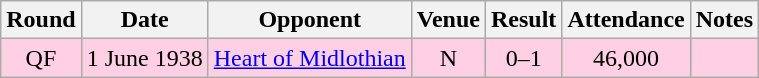<table style="text-align:center;" class="wikitable sortable">
<tr>
<th>Round</th>
<th>Date</th>
<th>Opponent</th>
<th>Venue</th>
<th>Result</th>
<th>Attendance</th>
<th>Notes</th>
</tr>
<tr style="background:#ffd0e3;">
<td>QF</td>
<td>1 June 1938</td>
<td><a href='#'>Heart of Midlothian</a></td>
<td>N</td>
<td>0–1</td>
<td>46,000</td>
<td></td>
</tr>
</table>
